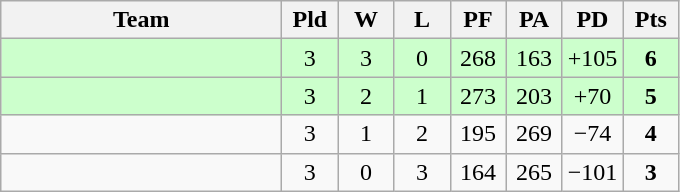<table class=wikitable style="text-align:center">
<tr>
<th width=180>Team</th>
<th width=30>Pld</th>
<th width=30>W</th>
<th width=30>L</th>
<th width=30>PF</th>
<th width=30>PA</th>
<th width=30>PD</th>
<th width=30>Pts</th>
</tr>
<tr bgcolor="#ccffcc">
<td align="left"></td>
<td>3</td>
<td>3</td>
<td>0</td>
<td>268</td>
<td>163</td>
<td>+105</td>
<td><strong>6</strong></td>
</tr>
<tr bgcolor="#ccffcc">
<td align="left"></td>
<td>3</td>
<td>2</td>
<td>1</td>
<td>273</td>
<td>203</td>
<td>+70</td>
<td><strong>5</strong></td>
</tr>
<tr>
<td align="left"></td>
<td>3</td>
<td>1</td>
<td>2</td>
<td>195</td>
<td>269</td>
<td>−74</td>
<td><strong>4</strong></td>
</tr>
<tr>
<td align="left"></td>
<td>3</td>
<td>0</td>
<td>3</td>
<td>164</td>
<td>265</td>
<td>−101</td>
<td><strong>3</strong></td>
</tr>
</table>
